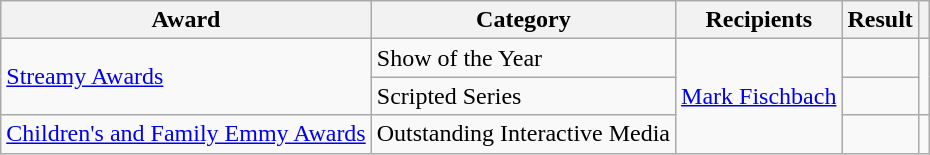<table class="wikitable">
<tr>
<th>Award</th>
<th>Category</th>
<th>Recipients</th>
<th>Result</th>
<th scope="col" class="unsortable"></th>
</tr>
<tr>
<td rowspan="2"><a href='#'>Streamy Awards</a></td>
<td>Show of the Year</td>
<td rowspan="3"><a href='#'>Mark Fischbach</a></td>
<td></td>
<td rowspan="2" style="text-align:center;"></td>
</tr>
<tr>
<td>Scripted Series</td>
<td></td>
</tr>
<tr>
<td><a href='#'>Children's and Family Emmy Awards</a></td>
<td>Outstanding Interactive Media</td>
<td></td>
<td style="text-align:center;"></td>
</tr>
</table>
